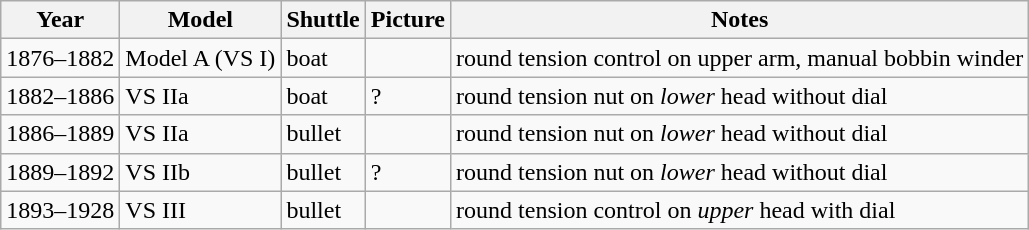<table border="1" class="wikitable" align="center">
<tr>
<th>Year</th>
<th>Model</th>
<th>Shuttle</th>
<th>Picture</th>
<th>Notes</th>
</tr>
<tr>
<td>1876–1882</td>
<td>Model A (VS I)</td>
<td>boat</td>
<td><br></td>
<td>round tension control on upper arm, manual bobbin winder</td>
</tr>
<tr>
<td>1882–1886</td>
<td>VS IIa</td>
<td>boat</td>
<td>?</td>
<td>round tension nut on <em>lower</em> head without dial</td>
</tr>
<tr>
<td>1886–1889</td>
<td>VS IIa</td>
<td>bullet</td>
<td></td>
<td>round tension nut on <em>lower</em> head without dial</td>
</tr>
<tr>
<td>1889–1892</td>
<td>VS IIb</td>
<td>bullet</td>
<td>?</td>
<td>round tension nut on <em>lower</em> head without dial</td>
</tr>
<tr>
<td>1893–1928</td>
<td>VS III</td>
<td>bullet</td>
<td></td>
<td>round tension control on <em>upper</em> head with dial</td>
</tr>
</table>
